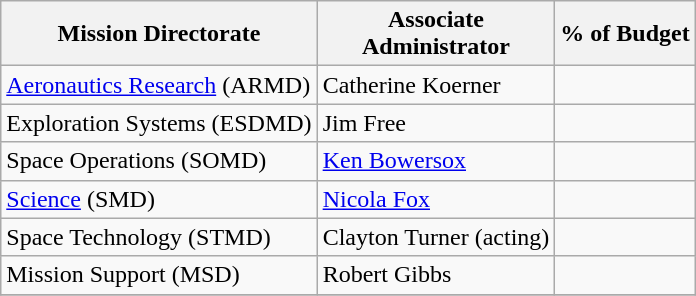<table class="wikitable float-left" style="text-align:left">
<tr>
<th>Mission Directorate</th>
<th>Associate<br>Administrator</th>
<th>% of Budget</th>
</tr>
<tr>
<td><a href='#'>Aeronautics Research</a> (ARMD)</td>
<td>Catherine Koerner</td>
<td></td>
</tr>
<tr>
<td>Exploration Systems (ESDMD)</td>
<td>Jim Free</td>
<td></td>
</tr>
<tr>
<td>Space Operations (SOMD)</td>
<td><a href='#'>Ken Bowersox</a></td>
<td></td>
</tr>
<tr>
<td><a href='#'>Science</a> (SMD)</td>
<td><a href='#'>Nicola Fox</a></td>
<td></td>
</tr>
<tr>
<td>Space Technology (STMD)</td>
<td>Clayton Turner (acting)</td>
<td></td>
</tr>
<tr>
<td>Mission Support (MSD)</td>
<td>Robert Gibbs</td>
<td></td>
</tr>
<tr>
</tr>
</table>
